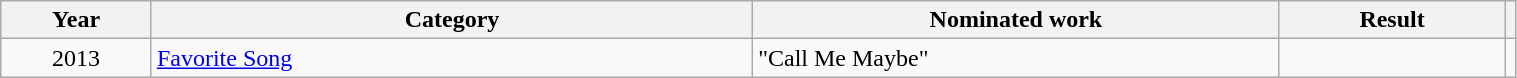<table width="80%" class="wikitable">
<tr>
<th style="width:10%;">Year</th>
<th style="width:40%;">Category</th>
<th style="width:35%;">Nominated work</th>
<th style="width:15%;">Result</th>
<th></th>
</tr>
<tr>
<td align="center">2013</td>
<td><a href='#'>Favorite Song</a></td>
<td>"Call Me Maybe"</td>
<td></td>
<td style="text-align:center;"></td>
</tr>
</table>
